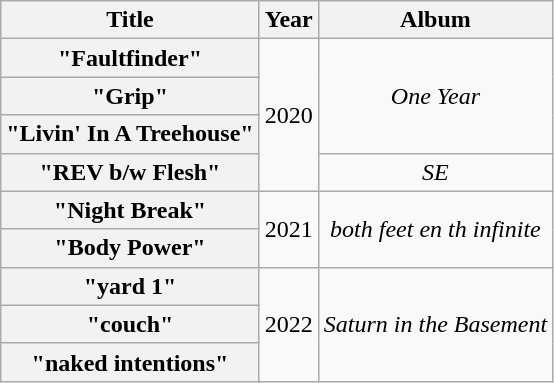<table class="wikitable plainrowheaders" style="text-align:center;">
<tr>
<th scope="col">Title</th>
<th scope="col">Year</th>
<th scope="col">Album</th>
</tr>
<tr>
<th scope="row">"Faultfinder"</th>
<td rowspan="4">2020</td>
<td rowspan="3"><em>One Year</em></td>
</tr>
<tr>
<th scope="row">"Grip"</th>
</tr>
<tr>
<th scope="row">"Livin' In A Treehouse"</th>
</tr>
<tr>
<th scope="row">"REV b/w Flesh"</th>
<td><em>SE</em></td>
</tr>
<tr>
<th scope="row">"Night Break"</th>
<td rowspan="2">2021</td>
<td rowspan="2"><em>both feet en th infinite</em></td>
</tr>
<tr>
<th scope="row">"Body Power"</th>
</tr>
<tr>
<th scope="row">"yard 1"</th>
<td rowspan="3">2022</td>
<td rowspan="3"><em>Saturn in the Basement</em></td>
</tr>
<tr>
<th scope="row">"couch"</th>
</tr>
<tr>
<th scope="row">"naked intentions"</th>
</tr>
</table>
